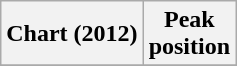<table class="wikitable plainrowheaders" style="text-align:center">
<tr>
<th>Chart (2012)</th>
<th>Peak<br>position</th>
</tr>
<tr>
</tr>
</table>
